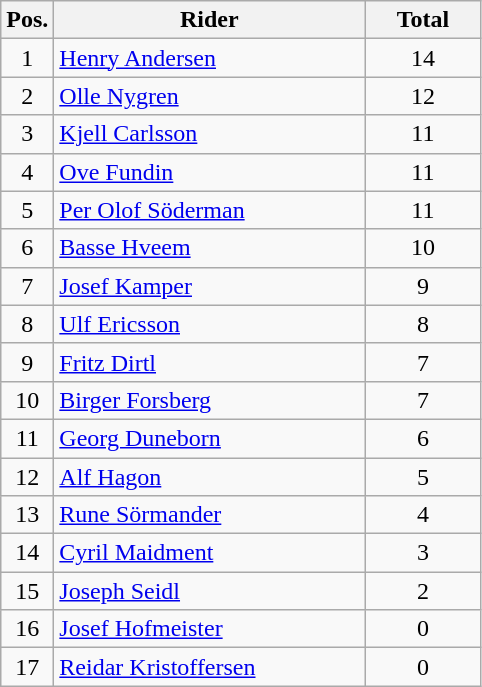<table class="wikitable" style="text-align:center;">
<tr>
<th width=25px>Pos.</th>
<th style="width:200px;">Rider</th>
<th width=70px>Total</th>
</tr>
<tr>
<td>1</td>
<td align=left> <a href='#'>Henry Andersen</a></td>
<td>14</td>
</tr>
<tr>
<td>2</td>
<td align=left> <a href='#'>Olle Nygren</a></td>
<td>12</td>
</tr>
<tr>
<td>3</td>
<td align=left> <a href='#'>Kjell Carlsson</a></td>
<td>11</td>
</tr>
<tr>
<td>4</td>
<td align=left> <a href='#'>Ove Fundin</a></td>
<td>11</td>
</tr>
<tr>
<td>5</td>
<td align=left> <a href='#'>Per Olof Söderman</a></td>
<td>11</td>
</tr>
<tr>
<td>6</td>
<td align=left> <a href='#'>Basse Hveem</a></td>
<td>10</td>
</tr>
<tr>
<td>7</td>
<td align=left> <a href='#'>Josef Kamper</a></td>
<td>9</td>
</tr>
<tr>
<td>8</td>
<td align=left> <a href='#'>Ulf Ericsson</a></td>
<td>8</td>
</tr>
<tr>
<td>9</td>
<td align=left> <a href='#'>Fritz Dirtl</a></td>
<td>7</td>
</tr>
<tr>
<td>10</td>
<td align=left> <a href='#'>Birger Forsberg</a></td>
<td>7</td>
</tr>
<tr>
<td>11</td>
<td align=left> <a href='#'>Georg Duneborn</a></td>
<td>6</td>
</tr>
<tr>
<td>12</td>
<td align=left> <a href='#'>Alf Hagon</a></td>
<td>5</td>
</tr>
<tr>
<td>13</td>
<td align=left> <a href='#'>Rune Sörmander</a></td>
<td>4</td>
</tr>
<tr>
<td>14</td>
<td align=left> <a href='#'>Cyril Maidment</a></td>
<td>3</td>
</tr>
<tr>
<td>15</td>
<td align=left> <a href='#'>Joseph Seidl</a></td>
<td>2</td>
</tr>
<tr>
<td>16</td>
<td align=left> <a href='#'>Josef Hofmeister</a></td>
<td>0</td>
</tr>
<tr>
<td>17</td>
<td align=left> <a href='#'>Reidar Kristoffersen</a></td>
<td>0</td>
</tr>
</table>
